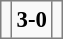<table bgcolor="#f9f9f9" cellpadding="3" cellspacing="0" border="1" style="font-size: 95%; border: gray solid 1px; border-collapse: collapse; background: #f9f9f9;">
<tr>
<td><strong></strong></td>
<td align="center"><strong>3-0</strong></td>
<td></td>
</tr>
</table>
